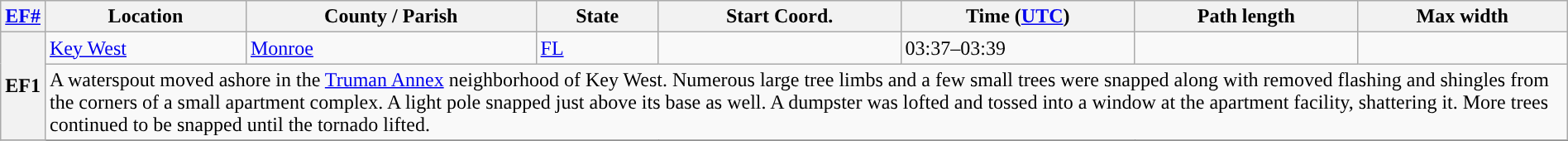<table class="wikitable sortable" style="width:100%;">
<tr>
<th scope="col" width="2%" align="center"><a href='#'>EF#</a></th>
<th scope="col" align="center" class="unsortable">Location</th>
<th scope="col" align="center" class="unsortable">County / Parish</th>
<th scope="col" align="center">State</th>
<th scope="col" align="center">Start Coord.</th>
<th scope="col" align="center">Time (<a href='#'>UTC</a>)</th>
<th scope="col" align="center">Path length</th>
<th scope="col" align="center">Max width</th>
</tr>
<tr>
<th scope="row" rowspan="2" style="background-color:#">EF1</th>
<td><a href='#'>Key West</a></td>
<td><a href='#'>Monroe</a></td>
<td><a href='#'>FL</a></td>
<td></td>
<td>03:37–03:39</td>
<td></td>
<td></td>
</tr>
<tr class="expand-child">
<td colspan="8" style=" border-bottom: 1px solid black;">A waterspout moved ashore in the <a href='#'>Truman Annex</a> neighborhood of Key West. Numerous large tree limbs and a few small trees were snapped along with removed flashing and shingles from the corners of a small apartment complex. A light pole snapped just above its base as well. A dumpster was lofted and tossed into a window at the apartment facility, shattering it. More trees continued to be snapped until the tornado lifted.</td>
</tr>
<tr>
</tr>
</table>
